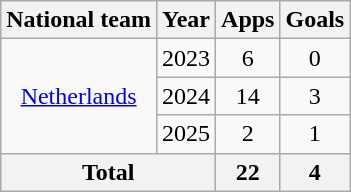<table class="wikitable" style="text-align: center;">
<tr>
<th>National team</th>
<th>Year</th>
<th>Apps</th>
<th>Goals</th>
</tr>
<tr>
<td rowspan="3"><a href='#'>Netherlands</a></td>
<td>2023</td>
<td>6</td>
<td>0</td>
</tr>
<tr>
<td>2024</td>
<td>14</td>
<td>3</td>
</tr>
<tr>
<td>2025</td>
<td>2</td>
<td>1</td>
</tr>
<tr>
<th colspan="2">Total</th>
<th>22</th>
<th>4</th>
</tr>
</table>
